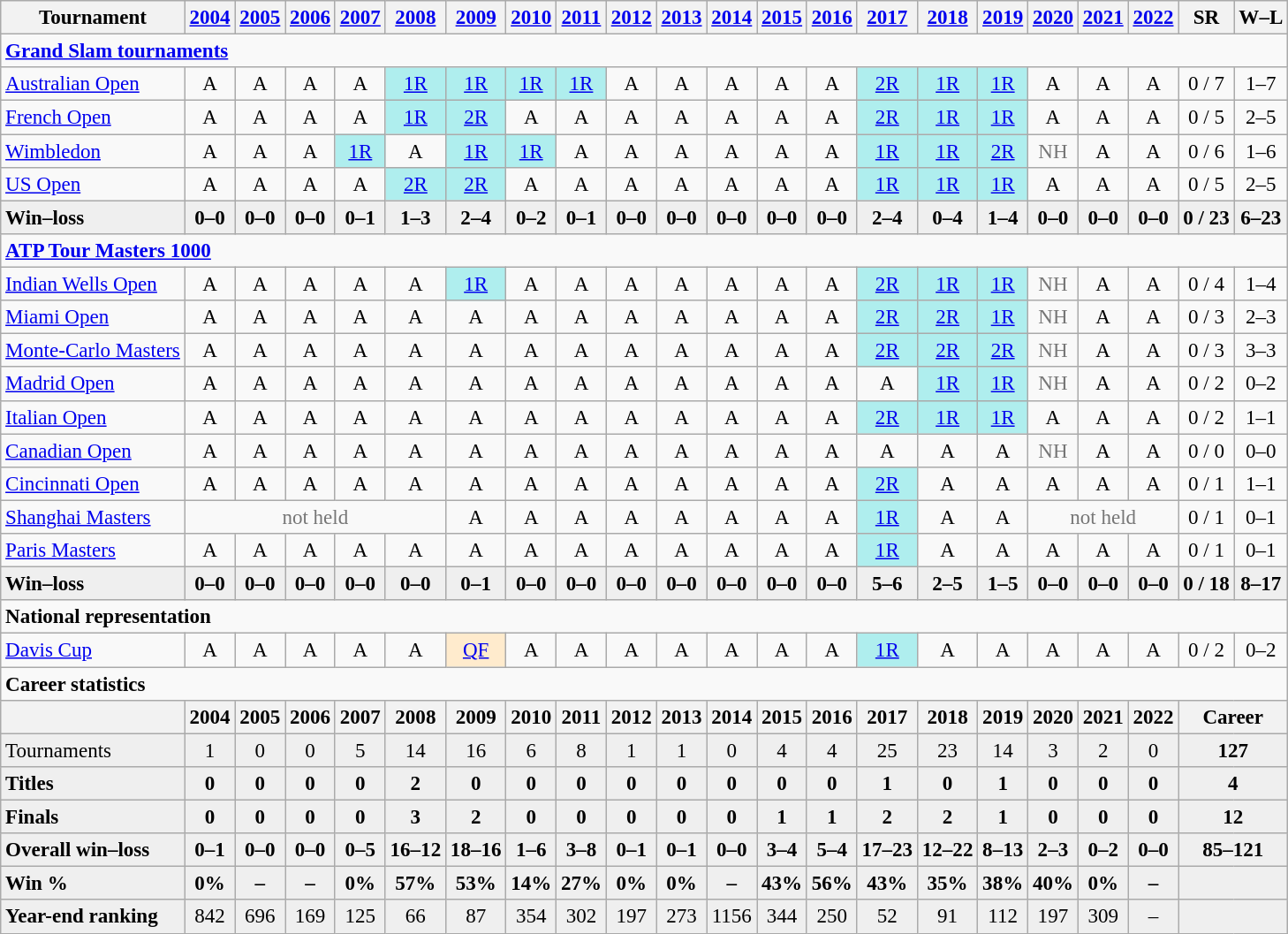<table class="wikitable nowrap" style=text-align:center;font-size:96%>
<tr>
<th>Tournament</th>
<th><a href='#'>2004</a></th>
<th><a href='#'>2005</a></th>
<th><a href='#'>2006</a></th>
<th><a href='#'>2007</a></th>
<th><a href='#'>2008</a></th>
<th><a href='#'>2009</a></th>
<th><a href='#'>2010</a></th>
<th><a href='#'>2011</a></th>
<th><a href='#'>2012</a></th>
<th><a href='#'>2013</a></th>
<th><a href='#'>2014</a></th>
<th><a href='#'>2015</a></th>
<th><a href='#'>2016</a></th>
<th><a href='#'>2017</a></th>
<th><a href='#'>2018</a></th>
<th><a href='#'>2019</a></th>
<th><a href='#'>2020</a></th>
<th><a href='#'>2021</a></th>
<th><a href='#'>2022</a></th>
<th>SR</th>
<th>W–L</th>
</tr>
<tr>
<td colspan=22 align=left><strong><a href='#'>Grand Slam tournaments</a></strong></td>
</tr>
<tr>
<td align=left><a href='#'>Australian Open</a></td>
<td>A</td>
<td>A</td>
<td>A</td>
<td>A</td>
<td bgcolor=afeeee><a href='#'>1R</a></td>
<td bgcolor=afeeee><a href='#'>1R</a></td>
<td bgcolor=afeeee><a href='#'>1R</a></td>
<td bgcolor=afeeee><a href='#'>1R</a></td>
<td>A</td>
<td>A</td>
<td>A</td>
<td>A</td>
<td>A</td>
<td bgcolor=afeeee><a href='#'>2R</a></td>
<td bgcolor=afeeee><a href='#'>1R</a></td>
<td bgcolor=afeeee><a href='#'>1R</a></td>
<td>A</td>
<td>A</td>
<td>A</td>
<td>0 / 7</td>
<td>1–7</td>
</tr>
<tr>
<td align=left><a href='#'>French Open</a></td>
<td>A</td>
<td>A</td>
<td>A</td>
<td>A</td>
<td bgcolor=afeeee><a href='#'>1R</a></td>
<td bgcolor=afeeee><a href='#'>2R</a></td>
<td>A</td>
<td>A</td>
<td>A</td>
<td>A</td>
<td>A</td>
<td>A</td>
<td>A</td>
<td bgcolor=afeeee><a href='#'>2R</a></td>
<td bgcolor=afeeee><a href='#'>1R</a></td>
<td bgcolor=afeeee><a href='#'>1R</a></td>
<td>A</td>
<td>A</td>
<td>A</td>
<td>0 / 5</td>
<td>2–5</td>
</tr>
<tr>
<td align=left><a href='#'>Wimbledon</a></td>
<td>A</td>
<td>A</td>
<td>A</td>
<td bgcolor=afeeee><a href='#'>1R</a></td>
<td>A</td>
<td bgcolor=afeeee><a href='#'>1R</a></td>
<td bgcolor=afeeee><a href='#'>1R</a></td>
<td>A</td>
<td>A</td>
<td>A</td>
<td>A</td>
<td>A</td>
<td>A</td>
<td bgcolor=afeeee><a href='#'>1R</a></td>
<td bgcolor=afeeee><a href='#'>1R</a></td>
<td bgcolor=afeeee><a href='#'>2R</a></td>
<td style=color:#767676>NH</td>
<td>A</td>
<td>A</td>
<td>0 / 6</td>
<td>1–6</td>
</tr>
<tr>
<td align=left><a href='#'>US Open</a></td>
<td>A</td>
<td>A</td>
<td>A</td>
<td>A</td>
<td bgcolor=afeeee><a href='#'>2R</a></td>
<td bgcolor=afeeee><a href='#'>2R</a></td>
<td>A</td>
<td>A</td>
<td>A</td>
<td>A</td>
<td>A</td>
<td>A</td>
<td>A</td>
<td bgcolor=afeeee><a href='#'>1R</a></td>
<td bgcolor=afeeee><a href='#'>1R</a></td>
<td bgcolor=afeeee><a href='#'>1R</a></td>
<td>A</td>
<td>A</td>
<td>A</td>
<td>0 / 5</td>
<td>2–5</td>
</tr>
<tr style=font-weight:bold;background:#efefef>
<td style=text-align:left>Win–loss</td>
<td>0–0</td>
<td>0–0</td>
<td>0–0</td>
<td>0–1</td>
<td>1–3</td>
<td>2–4</td>
<td>0–2</td>
<td>0–1</td>
<td>0–0</td>
<td>0–0</td>
<td>0–0</td>
<td>0–0</td>
<td>0–0</td>
<td>2–4</td>
<td>0–4</td>
<td>1–4</td>
<td>0–0</td>
<td>0–0</td>
<td>0–0</td>
<td>0 / 23</td>
<td>6–23</td>
</tr>
<tr>
<td colspan=22 align=left><strong><a href='#'>ATP Tour Masters 1000</a></strong></td>
</tr>
<tr>
<td align=left><a href='#'>Indian Wells Open</a></td>
<td>A</td>
<td>A</td>
<td>A</td>
<td>A</td>
<td>A</td>
<td bgcolor=afeeee><a href='#'>1R</a></td>
<td>A</td>
<td>A</td>
<td>A</td>
<td>A</td>
<td>A</td>
<td>A</td>
<td>A</td>
<td bgcolor=afeeee><a href='#'>2R</a></td>
<td bgcolor=afeeee><a href='#'>1R</a></td>
<td bgcolor=afeeee><a href='#'>1R</a></td>
<td style=color:#767676>NH</td>
<td>A</td>
<td>A</td>
<td>0 / 4</td>
<td>1–4</td>
</tr>
<tr>
<td align=left><a href='#'>Miami Open</a></td>
<td>A</td>
<td>A</td>
<td>A</td>
<td>A</td>
<td>A</td>
<td>A</td>
<td>A</td>
<td>A</td>
<td>A</td>
<td>A</td>
<td>A</td>
<td>A</td>
<td>A</td>
<td bgcolor=afeeee><a href='#'>2R</a></td>
<td bgcolor=afeeee><a href='#'>2R</a></td>
<td bgcolor=afeeee><a href='#'>1R</a></td>
<td style=color:#767676>NH</td>
<td>A</td>
<td>A</td>
<td>0 / 3</td>
<td>2–3</td>
</tr>
<tr>
<td align=left><a href='#'>Monte-Carlo Masters</a></td>
<td>A</td>
<td>A</td>
<td>A</td>
<td>A</td>
<td>A</td>
<td>A</td>
<td>A</td>
<td>A</td>
<td>A</td>
<td>A</td>
<td>A</td>
<td>A</td>
<td>A</td>
<td bgcolor=afeeee><a href='#'>2R</a></td>
<td bgcolor=afeeee><a href='#'>2R</a></td>
<td bgcolor=afeeee><a href='#'>2R</a></td>
<td style=color:#767676>NH</td>
<td>A</td>
<td>A</td>
<td>0 / 3</td>
<td>3–3</td>
</tr>
<tr>
<td align=left><a href='#'>Madrid Open</a></td>
<td>A</td>
<td>A</td>
<td>A</td>
<td>A</td>
<td>A</td>
<td>A</td>
<td>A</td>
<td>A</td>
<td>A</td>
<td>A</td>
<td>A</td>
<td>A</td>
<td>A</td>
<td>A</td>
<td bgcolor=afeeee><a href='#'>1R</a></td>
<td bgcolor=afeeee><a href='#'>1R</a></td>
<td style=color:#767676>NH</td>
<td>A</td>
<td>A</td>
<td>0 / 2</td>
<td>0–2</td>
</tr>
<tr>
<td align=left><a href='#'>Italian Open</a></td>
<td>A</td>
<td>A</td>
<td>A</td>
<td>A</td>
<td>A</td>
<td>A</td>
<td>A</td>
<td>A</td>
<td>A</td>
<td>A</td>
<td>A</td>
<td>A</td>
<td>A</td>
<td bgcolor=afeeee><a href='#'>2R</a></td>
<td bgcolor=afeeee><a href='#'>1R</a></td>
<td bgcolor=afeeee><a href='#'>1R</a></td>
<td>A</td>
<td>A</td>
<td>A</td>
<td>0 / 2</td>
<td>1–1</td>
</tr>
<tr>
<td align=left><a href='#'>Canadian Open</a></td>
<td>A</td>
<td>A</td>
<td>A</td>
<td>A</td>
<td>A</td>
<td>A</td>
<td>A</td>
<td>A</td>
<td>A</td>
<td>A</td>
<td>A</td>
<td>A</td>
<td>A</td>
<td>A</td>
<td>A</td>
<td>A</td>
<td style=color:#767676>NH</td>
<td>A</td>
<td>A</td>
<td>0 / 0</td>
<td>0–0</td>
</tr>
<tr>
<td align=left><a href='#'>Cincinnati Open</a></td>
<td>A</td>
<td>A</td>
<td>A</td>
<td>A</td>
<td>A</td>
<td>A</td>
<td>A</td>
<td>A</td>
<td>A</td>
<td>A</td>
<td>A</td>
<td>A</td>
<td>A</td>
<td bgcolor=afeeee><a href='#'>2R</a></td>
<td>A</td>
<td>A</td>
<td>A</td>
<td>A</td>
<td>A</td>
<td>0 / 1</td>
<td>1–1</td>
</tr>
<tr>
<td align=left><a href='#'>Shanghai Masters</a></td>
<td style=color:#767676 colspan=5>not held</td>
<td>A</td>
<td>A</td>
<td>A</td>
<td>A</td>
<td>A</td>
<td>A</td>
<td>A</td>
<td>A</td>
<td bgcolor=afeeee><a href='#'>1R</a></td>
<td>A</td>
<td>A</td>
<td colspan=3 style=color:#767676>not held</td>
<td>0 / 1</td>
<td>0–1</td>
</tr>
<tr>
<td align=left><a href='#'>Paris Masters</a></td>
<td>A</td>
<td>A</td>
<td>A</td>
<td>A</td>
<td>A</td>
<td>A</td>
<td>A</td>
<td>A</td>
<td>A</td>
<td>A</td>
<td>A</td>
<td>A</td>
<td>A</td>
<td bgcolor=afeeee><a href='#'>1R</a></td>
<td>A</td>
<td>A</td>
<td>A</td>
<td>A</td>
<td>A</td>
<td>0 / 1</td>
<td>0–1</td>
</tr>
<tr style=font-weight:bold;background:#efefef>
<td style=text-align:left>Win–loss</td>
<td>0–0</td>
<td>0–0</td>
<td>0–0</td>
<td>0–0</td>
<td>0–0</td>
<td>0–1</td>
<td>0–0</td>
<td>0–0</td>
<td>0–0</td>
<td>0–0</td>
<td>0–0</td>
<td>0–0</td>
<td>0–0</td>
<td>5–6</td>
<td>2–5</td>
<td>1–5</td>
<td>0–0</td>
<td>0–0</td>
<td>0–0</td>
<td>0 / 18</td>
<td>8–17</td>
</tr>
<tr>
<td colspan=22 align=left><strong>National representation</strong></td>
</tr>
<tr>
<td align=left><a href='#'>Davis Cup</a></td>
<td>A</td>
<td>A</td>
<td>A</td>
<td>A</td>
<td>A</td>
<td bgcolor=ffebcd><a href='#'>QF</a></td>
<td>A</td>
<td>A</td>
<td>A</td>
<td>A</td>
<td>A</td>
<td>A</td>
<td>A</td>
<td bgcolor=afeeee><a href='#'>1R</a></td>
<td>A</td>
<td>A</td>
<td>A</td>
<td>A</td>
<td>A</td>
<td>0 / 2</td>
<td>0–2</td>
</tr>
<tr>
<td colspan=22 align=left><strong>Career statistics</strong></td>
</tr>
<tr>
<th></th>
<th>2004</th>
<th>2005</th>
<th>2006</th>
<th>2007</th>
<th>2008</th>
<th>2009</th>
<th>2010</th>
<th>2011</th>
<th>2012</th>
<th>2013</th>
<th>2014</th>
<th>2015</th>
<th>2016</th>
<th>2017</th>
<th>2018</th>
<th>2019</th>
<th>2020</th>
<th>2021</th>
<th>2022</th>
<th colspan=2>Career</th>
</tr>
<tr bgcolor=efefef>
<td align=left>Tournaments</td>
<td>1</td>
<td>0</td>
<td>0</td>
<td>5</td>
<td>14</td>
<td>16</td>
<td>6</td>
<td>8</td>
<td>1</td>
<td>1</td>
<td>0</td>
<td>4</td>
<td>4</td>
<td>25</td>
<td>23</td>
<td>14</td>
<td>3</td>
<td>2</td>
<td>0</td>
<td colspan=2><strong>127</strong></td>
</tr>
<tr style=font-weight:bold;background:#efefef>
<td style=text-align:left>Titles</td>
<td>0</td>
<td>0</td>
<td>0</td>
<td>0</td>
<td>2</td>
<td>0</td>
<td>0</td>
<td>0</td>
<td>0</td>
<td>0</td>
<td>0</td>
<td>0</td>
<td>0</td>
<td>1</td>
<td>0</td>
<td>1</td>
<td>0</td>
<td>0</td>
<td>0</td>
<td colspan=2>4</td>
</tr>
<tr style=font-weight:bold;background:#efefef>
<td style=text-align:left>Finals</td>
<td>0</td>
<td>0</td>
<td>0</td>
<td>0</td>
<td>3</td>
<td>2</td>
<td>0</td>
<td>0</td>
<td>0</td>
<td>0</td>
<td>0</td>
<td>1</td>
<td>1</td>
<td>2</td>
<td>2</td>
<td>1</td>
<td>0</td>
<td>0</td>
<td>0</td>
<td colspan=2>12</td>
</tr>
<tr style=font-weight:bold;background:#efefef>
<td style=text-align:left>Overall win–loss</td>
<td>0–1</td>
<td>0–0</td>
<td>0–0</td>
<td>0–5</td>
<td>16–12</td>
<td>18–16</td>
<td>1–6</td>
<td>3–8</td>
<td>0–1</td>
<td>0–1</td>
<td>0–0</td>
<td>3–4</td>
<td>5–4</td>
<td>17–23</td>
<td>12–22</td>
<td>8–13</td>
<td>2–3</td>
<td>0–2</td>
<td>0–0</td>
<td colspan=2>85–121</td>
</tr>
<tr style=font-weight:bold;background:#efefef>
<td style=text-align:left>Win %</td>
<td>0%</td>
<td>–</td>
<td>–</td>
<td>0%</td>
<td>57%</td>
<td>53%</td>
<td>14%</td>
<td>27%</td>
<td>0%</td>
<td>0%</td>
<td>–</td>
<td>43%</td>
<td>56%</td>
<td>43%</td>
<td>35%</td>
<td>38%</td>
<td>40%</td>
<td>0%</td>
<td>–</td>
<td colspan=2></td>
</tr>
<tr bgcolor=efefef>
<td style=text-align:left><strong>Year-end ranking</strong></td>
<td>842</td>
<td>696</td>
<td>169</td>
<td>125</td>
<td>66</td>
<td>87</td>
<td>354</td>
<td>302</td>
<td>197</td>
<td>273</td>
<td>1156</td>
<td>344</td>
<td>250</td>
<td>52</td>
<td>91</td>
<td>112</td>
<td>197</td>
<td>309</td>
<td>–</td>
<td colspan=2></td>
</tr>
</table>
